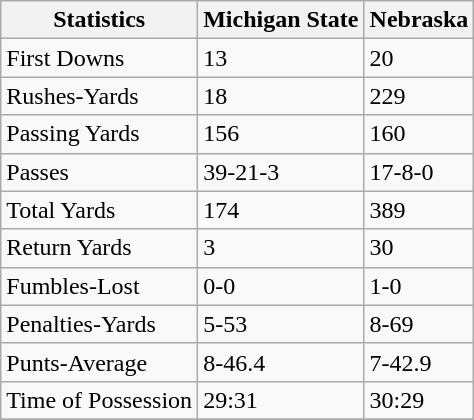<table class="wikitable">
<tr>
<th>Statistics</th>
<th>Michigan State</th>
<th>Nebraska</th>
</tr>
<tr>
<td>First Downs</td>
<td>13</td>
<td>20</td>
</tr>
<tr>
<td>Rushes-Yards</td>
<td>18</td>
<td>229</td>
</tr>
<tr>
<td>Passing Yards</td>
<td>156</td>
<td>160</td>
</tr>
<tr>
<td>Passes</td>
<td>39-21-3</td>
<td>17-8-0</td>
</tr>
<tr>
<td>Total Yards</td>
<td>174</td>
<td>389</td>
</tr>
<tr>
<td>Return Yards</td>
<td>3</td>
<td>30</td>
</tr>
<tr>
<td>Fumbles-Lost</td>
<td>0-0</td>
<td>1-0</td>
</tr>
<tr>
<td>Penalties-Yards</td>
<td>5-53</td>
<td>8-69</td>
</tr>
<tr>
<td>Punts-Average</td>
<td>8-46.4</td>
<td>7-42.9</td>
</tr>
<tr>
<td>Time of Possession</td>
<td>29:31</td>
<td>30:29</td>
</tr>
<tr>
</tr>
</table>
